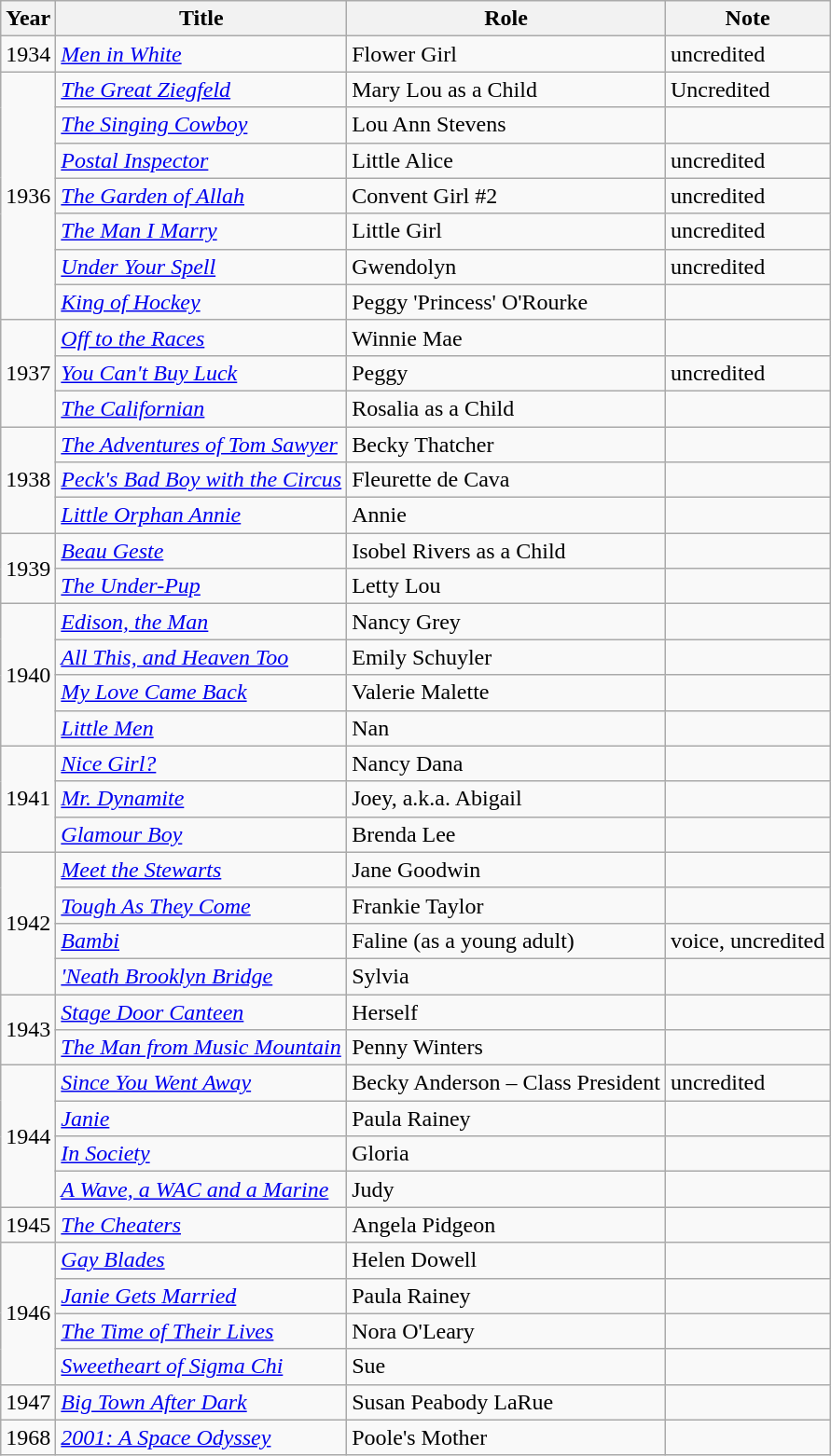<table class="wikitable">
<tr>
<th>Year</th>
<th>Title</th>
<th>Role</th>
<th>Note</th>
</tr>
<tr>
<td>1934</td>
<td><em><a href='#'>Men in White</a></em></td>
<td>Flower Girl</td>
<td>uncredited</td>
</tr>
<tr>
<td rowspan=7>1936</td>
<td><em><a href='#'>The Great Ziegfeld</a></em></td>
<td>Mary Lou as a Child</td>
<td>Uncredited</td>
</tr>
<tr>
<td><em><a href='#'>The Singing Cowboy</a></em></td>
<td>Lou Ann Stevens</td>
<td></td>
</tr>
<tr>
<td><em><a href='#'>Postal Inspector</a></em></td>
<td>Little Alice</td>
<td>uncredited</td>
</tr>
<tr>
<td><em><a href='#'>The Garden of Allah</a></em></td>
<td>Convent Girl #2</td>
<td>uncredited</td>
</tr>
<tr>
<td><em><a href='#'>The Man I Marry</a></em></td>
<td>Little Girl</td>
<td>uncredited</td>
</tr>
<tr>
<td><em><a href='#'>Under Your Spell</a></em></td>
<td>Gwendolyn</td>
<td>uncredited</td>
</tr>
<tr>
<td><em><a href='#'>King of Hockey</a></em></td>
<td>Peggy 'Princess' O'Rourke</td>
<td></td>
</tr>
<tr>
<td rowspan=3>1937</td>
<td><em><a href='#'>Off to the Races</a></em></td>
<td>Winnie Mae</td>
<td></td>
</tr>
<tr>
<td><em><a href='#'>You Can't Buy Luck</a></em></td>
<td>Peggy</td>
<td>uncredited</td>
</tr>
<tr>
<td><em><a href='#'>The Californian</a></em></td>
<td>Rosalia as a Child</td>
<td></td>
</tr>
<tr>
<td rowspan=3>1938</td>
<td><em><a href='#'>The Adventures of Tom Sawyer</a></em></td>
<td>Becky Thatcher</td>
<td></td>
</tr>
<tr>
<td><em><a href='#'>Peck's Bad Boy with the Circus</a></em></td>
<td>Fleurette de Cava</td>
<td></td>
</tr>
<tr>
<td><em><a href='#'>Little Orphan Annie</a></em></td>
<td>Annie</td>
<td></td>
</tr>
<tr>
<td rowspan=2>1939</td>
<td><em><a href='#'>Beau Geste</a></em></td>
<td>Isobel Rivers as a Child</td>
<td></td>
</tr>
<tr>
<td><em><a href='#'>The Under-Pup</a></em></td>
<td>Letty Lou</td>
<td></td>
</tr>
<tr>
<td rowspan=4>1940</td>
<td><em><a href='#'>Edison, the Man</a></em></td>
<td>Nancy Grey</td>
<td></td>
</tr>
<tr>
<td><em><a href='#'>All This, and Heaven Too</a></em></td>
<td>Emily Schuyler</td>
<td></td>
</tr>
<tr>
<td><em><a href='#'>My Love Came Back</a></em></td>
<td>Valerie Malette</td>
<td></td>
</tr>
<tr>
<td><em><a href='#'>Little Men</a></em></td>
<td>Nan</td>
<td></td>
</tr>
<tr>
<td rowspan=3>1941</td>
<td><em><a href='#'>Nice Girl?</a></em></td>
<td>Nancy Dana</td>
<td></td>
</tr>
<tr>
<td><em><a href='#'>Mr. Dynamite</a></em></td>
<td>Joey, a.k.a. Abigail</td>
<td></td>
</tr>
<tr>
<td><em><a href='#'>Glamour Boy</a></em></td>
<td>Brenda Lee</td>
<td></td>
</tr>
<tr>
<td rowspan=4>1942</td>
<td><em><a href='#'>Meet the Stewarts</a></em></td>
<td>Jane Goodwin</td>
<td></td>
</tr>
<tr>
<td><em><a href='#'>Tough As They Come</a></em></td>
<td>Frankie Taylor</td>
<td></td>
</tr>
<tr>
<td><em><a href='#'>Bambi</a></em></td>
<td>Faline (as a young adult)</td>
<td>voice, uncredited</td>
</tr>
<tr>
<td><em><a href='#'>'Neath Brooklyn Bridge</a></em></td>
<td>Sylvia</td>
<td></td>
</tr>
<tr>
<td rowspan=2>1943</td>
<td><em><a href='#'>Stage Door Canteen</a></em></td>
<td>Herself</td>
<td></td>
</tr>
<tr>
<td><em><a href='#'>The Man from Music Mountain</a></em></td>
<td>Penny Winters</td>
<td></td>
</tr>
<tr>
<td rowspan=4>1944</td>
<td><em><a href='#'>Since You Went Away</a></em></td>
<td>Becky Anderson – Class President</td>
<td>uncredited</td>
</tr>
<tr>
<td><em><a href='#'>Janie</a></em></td>
<td>Paula Rainey</td>
<td></td>
</tr>
<tr>
<td><em><a href='#'>In Society</a></em></td>
<td>Gloria</td>
<td></td>
</tr>
<tr>
<td><em><a href='#'>A Wave, a WAC and a Marine</a></em></td>
<td>Judy</td>
<td></td>
</tr>
<tr>
<td>1945</td>
<td><em><a href='#'>The Cheaters</a></em></td>
<td>Angela Pidgeon</td>
<td></td>
</tr>
<tr>
<td rowspan=4>1946</td>
<td><em><a href='#'>Gay Blades</a></em></td>
<td>Helen Dowell</td>
<td></td>
</tr>
<tr>
<td><em><a href='#'>Janie Gets Married</a></em></td>
<td>Paula Rainey</td>
<td></td>
</tr>
<tr>
<td><em><a href='#'>The Time of Their Lives</a></em></td>
<td>Nora O'Leary</td>
<td></td>
</tr>
<tr>
<td><em><a href='#'>Sweetheart of Sigma Chi</a></em></td>
<td>Sue</td>
<td></td>
</tr>
<tr>
<td>1947</td>
<td><em><a href='#'>Big Town After Dark</a></em></td>
<td>Susan Peabody LaRue</td>
<td></td>
</tr>
<tr>
<td>1968</td>
<td><em><a href='#'>2001: A Space Odyssey</a></em></td>
<td>Poole's Mother</td>
<td></td>
</tr>
</table>
